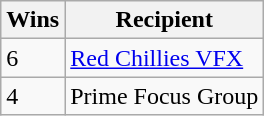<table class="wikitable">
<tr>
<th>Wins</th>
<th>Recipient</th>
</tr>
<tr>
<td>6</td>
<td><a href='#'>Red Chillies VFX</a></td>
</tr>
<tr>
<td>4</td>
<td>Prime Focus Group</td>
</tr>
</table>
